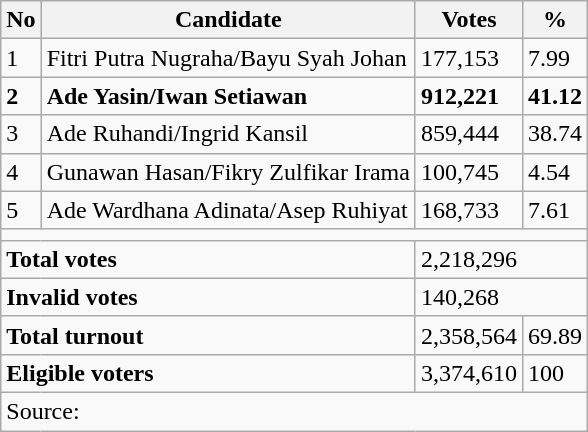<table class="wikitable">
<tr>
<th>No</th>
<th>Candidate</th>
<th>Votes</th>
<th>%</th>
</tr>
<tr>
<td>1</td>
<td>Fitri Putra Nugraha/Bayu Syah Johan</td>
<td>177,153</td>
<td>7.99</td>
</tr>
<tr>
<td><strong>2</strong></td>
<td><strong>Ade Yasin/Iwan Setiawan</strong></td>
<td><strong>912,221</strong></td>
<td><strong>41.12</strong></td>
</tr>
<tr>
<td>3</td>
<td>Ade Ruhandi/Ingrid Kansil</td>
<td>859,444</td>
<td>38.74</td>
</tr>
<tr>
<td>4</td>
<td>Gunawan Hasan/Fikry Zulfikar Irama</td>
<td>100,745</td>
<td>4.54</td>
</tr>
<tr>
<td>5</td>
<td>Ade Wardhana Adinata/Asep Ruhiyat</td>
<td>168,733</td>
<td>7.61</td>
</tr>
<tr>
<td colspan=4></td>
</tr>
<tr>
<td colspan=2><strong>Total votes</strong></td>
<td colspan=2>2,218,296</td>
</tr>
<tr>
<td colspan=2><strong>Invalid votes</strong></td>
<td colspan=2>140,268</td>
</tr>
<tr>
<td colspan=2><strong>Total turnout</strong></td>
<td>2,358,564</td>
<td>69.89</td>
</tr>
<tr>
<td colspan=2><strong>Eligible voters</strong></td>
<td>3,374,610</td>
<td>100</td>
</tr>
<tr>
<td colspan=4>Source:</td>
</tr>
</table>
